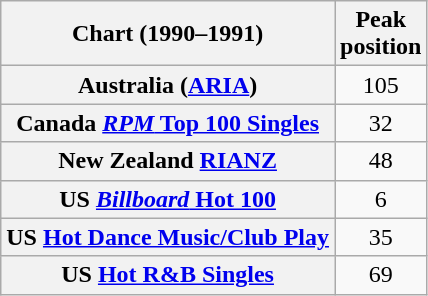<table class = "wikitable sortable plainrowheaders">
<tr>
<th>Chart (1990–1991)</th>
<th>Peak<br>position</th>
</tr>
<tr>
<th scope="row">Australia (<a href='#'>ARIA</a>)</th>
<td style="text-align:center;">105</td>
</tr>
<tr>
<th scope="row">Canada <a href='#'><em>RPM</em> Top 100 Singles</a></th>
<td style="text-align:center;">32</td>
</tr>
<tr>
<th scope="row">New Zealand <a href='#'>RIANZ</a></th>
<td style="text-align:center;">48</td>
</tr>
<tr>
<th scope="row">US <a href='#'><em>Billboard</em> Hot 100</a></th>
<td style="text-align:center;">6</td>
</tr>
<tr>
<th scope="row">US <a href='#'>Hot Dance Music/Club Play</a></th>
<td style="text-align:center;">35</td>
</tr>
<tr>
<th scope="row">US <a href='#'>Hot R&B Singles</a></th>
<td style="text-align:center;">69</td>
</tr>
</table>
